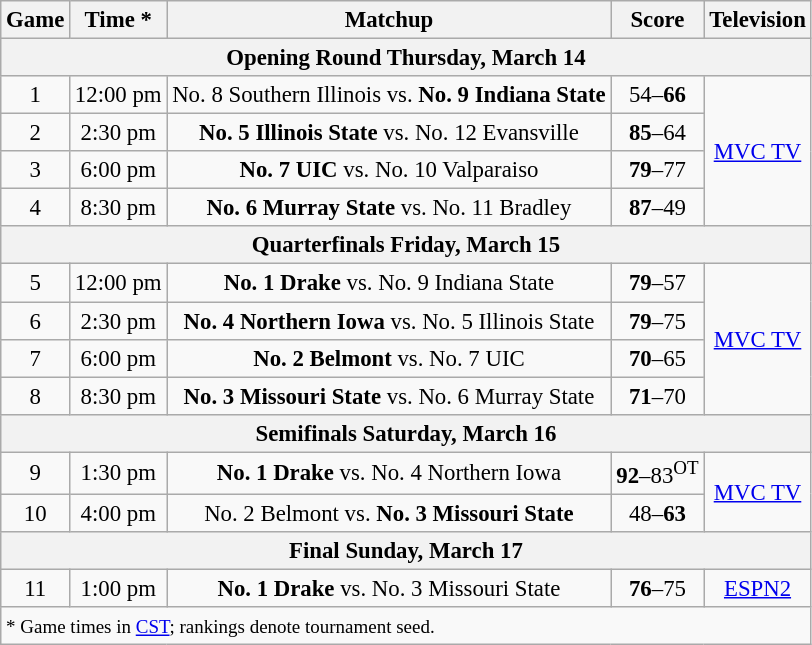<table class="wikitable" style="font-size: 95%">
<tr>
<th>Game</th>
<th>Time *</th>
<th>Matchup</th>
<th>Score</th>
<th>Television</th>
</tr>
<tr>
<th colspan="5">Opening Round  Thursday, March 14</th>
</tr>
<tr>
<td align="center">1</td>
<td align="center">12:00 pm</td>
<td align="center">No. 8 Southern Illinois vs. <strong>No. 9 Indiana State</strong></td>
<td align="center">54–<strong>66</strong></td>
<td rowspan="4" align="center"><a href='#'>MVC TV</a></td>
</tr>
<tr>
<td align="center">2</td>
<td align="center">2:30 pm</td>
<td align="center"><strong>No. 5 Illinois State</strong> vs. No. 12 Evansville</td>
<td align="center"><strong>85</strong>–64</td>
</tr>
<tr>
<td align="center">3</td>
<td align="center">6:00 pm</td>
<td align="center"><strong>No. 7 UIC</strong> vs. No. 10 Valparaiso</td>
<td align="center"><strong>79</strong>–77</td>
</tr>
<tr>
<td align="center">4</td>
<td align="center">8:30 pm</td>
<td align="center"><strong>No. 6 Murray State</strong> vs. No. 11 Bradley</td>
<td align="center"><strong>87</strong>–49</td>
</tr>
<tr>
<th colspan="5">Quarterfinals  Friday, March 15</th>
</tr>
<tr>
<td align="center">5</td>
<td align="center">12:00 pm</td>
<td align="center"><strong>No. 1 Drake</strong> vs. No. 9 Indiana State</td>
<td align="center"><strong>79</strong>–57</td>
<td rowspan="4" align="center"><a href='#'>MVC TV</a></td>
</tr>
<tr>
<td align="center">6</td>
<td align="center">2:30 pm</td>
<td align="center"><strong>No. 4 Northern Iowa</strong> vs. No. 5 Illinois State</td>
<td align="center"><strong>79</strong>–75</td>
</tr>
<tr>
<td align="center">7</td>
<td align="center">6:00 pm</td>
<td align="center"><strong>No. 2 Belmont</strong> vs. No. 7 UIC</td>
<td align="center"><strong>70</strong>–65</td>
</tr>
<tr>
<td align="center">8</td>
<td align="center">8:30 pm</td>
<td align="center"><strong>No. 3 Missouri State</strong> vs. No. 6 Murray State</td>
<td align="center"><strong>71</strong>–70</td>
</tr>
<tr>
<th colspan="5">Semifinals  Saturday, March 16</th>
</tr>
<tr>
<td align="center">9</td>
<td align="center">1:30 pm</td>
<td align="center"><strong>No. 1 Drake</strong> vs. No. 4 Northern Iowa</td>
<td align="center"><strong>92</strong>–83<sup>OT</sup></td>
<td rowspan="2" align="center"><a href='#'>MVC TV</a></td>
</tr>
<tr>
<td align="center">10</td>
<td align="center">4:00 pm</td>
<td align="center">No. 2 Belmont vs. <strong>No. 3 Missouri State</strong></td>
<td align="center">48–<strong>63</strong></td>
</tr>
<tr>
<th colspan="5">Final  Sunday, March 17</th>
</tr>
<tr>
<td align="center">11</td>
<td align="center">1:00 pm</td>
<td align="center"><strong>No. 1 Drake</strong> vs. No. 3 Missouri State</td>
<td align="center"><strong>76</strong>–75</td>
<td align="center"><a href='#'>ESPN2</a></td>
</tr>
<tr>
<td colspan="5"><small>* Game times in <a href='#'>CST</a>; rankings denote tournament seed.</small></td>
</tr>
</table>
